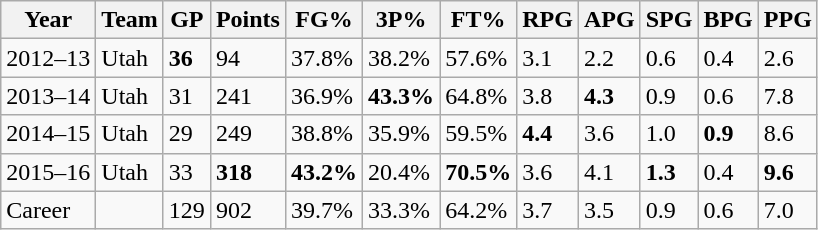<table class="wikitable">
<tr>
<th>Year</th>
<th>Team</th>
<th>GP</th>
<th>Points</th>
<th>FG%</th>
<th>3P%</th>
<th>FT%</th>
<th>RPG</th>
<th>APG</th>
<th>SPG</th>
<th>BPG</th>
<th>PPG</th>
</tr>
<tr>
<td>2012–13</td>
<td>Utah</td>
<td><strong>36</strong></td>
<td>94</td>
<td>37.8%</td>
<td>38.2%</td>
<td>57.6%</td>
<td>3.1</td>
<td>2.2</td>
<td>0.6</td>
<td>0.4</td>
<td>2.6</td>
</tr>
<tr>
<td>2013–14</td>
<td>Utah</td>
<td>31</td>
<td>241</td>
<td>36.9%</td>
<td><strong>43.3%</strong></td>
<td>64.8%</td>
<td>3.8</td>
<td><strong>4.3</strong></td>
<td>0.9</td>
<td>0.6</td>
<td>7.8</td>
</tr>
<tr>
<td>2014–15</td>
<td>Utah</td>
<td>29</td>
<td>249</td>
<td>38.8%</td>
<td>35.9%</td>
<td>59.5%</td>
<td><strong>4.4</strong></td>
<td>3.6</td>
<td>1.0</td>
<td><strong>0.9</strong></td>
<td>8.6</td>
</tr>
<tr>
<td>2015–16</td>
<td>Utah</td>
<td>33</td>
<td><strong>318</strong></td>
<td><strong>43.2%</strong></td>
<td>20.4%</td>
<td><strong>70.5%</strong></td>
<td>3.6</td>
<td>4.1</td>
<td><strong>1.3</strong></td>
<td>0.4</td>
<td><strong>9.6</strong></td>
</tr>
<tr>
<td>Career</td>
<td></td>
<td>129</td>
<td>902</td>
<td>39.7%</td>
<td>33.3%</td>
<td>64.2%</td>
<td>3.7</td>
<td>3.5</td>
<td>0.9</td>
<td>0.6</td>
<td>7.0</td>
</tr>
</table>
